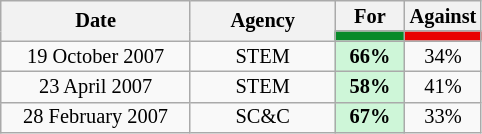<table class="wikitable" style=text-align:center;font-size:85%;line-height:14px;">
<tr>
<th style="width:120px;" rowspan="2">Date</th>
<th style="width:90px;" rowspan="2">Agency</th>
<th>For</th>
<th>Against</th>
</tr>
<tr>
<th style="background:#088A29; width:40px;"></th>
<th style="background:#E90000; width:40px;"></th>
</tr>
<tr>
<td>19 October 2007</td>
<td>STEM</td>
<td style="background:#CEF6D8"><strong>66%</strong></td>
<td>34%</td>
</tr>
<tr>
<td>23 April 2007</td>
<td>STEM</td>
<td style="background:#CEF6D8"><strong>58%</strong></td>
<td>41%</td>
</tr>
<tr>
<td>28 February 2007</td>
<td>SC&C</td>
<td style="background:#CEF6D8"><strong>67%</strong></td>
<td>33%</td>
</tr>
</table>
